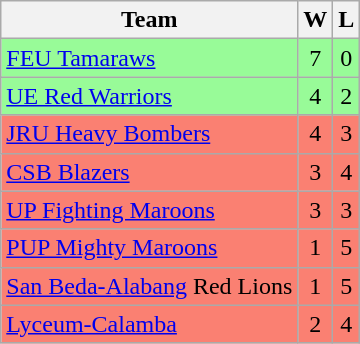<table class="wikitable" align="center"|>
<tr>
<th>Team</th>
<th>W</th>
<th>L</th>
</tr>
<tr style="text-align:center; background:#98fb98;">
<td align="left"><a href='#'>FEU Tamaraws</a></td>
<td>7</td>
<td>0</td>
</tr>
<tr style="text-align:center; background:#98fb98;">
<td align="left"><a href='#'>UE Red Warriors</a></td>
<td>4</td>
<td>2</td>
</tr>
<tr style="text-align:center; background:salmon;">
<td align="left"><a href='#'>JRU Heavy Bombers</a></td>
<td>4</td>
<td>3</td>
</tr>
<tr style="text-align:center; background:salmon;">
<td align="left"><a href='#'>CSB Blazers</a></td>
<td>3</td>
<td>4</td>
</tr>
<tr style="text-align:center; background:salmon;">
<td align="left"><a href='#'>UP Fighting Maroons</a></td>
<td>3</td>
<td>3</td>
</tr>
<tr style="text-align:center; background:salmon;">
<td align="left"><a href='#'>PUP Mighty Maroons</a></td>
<td>1</td>
<td>5</td>
</tr>
<tr style="text-align:center; background:salmon;">
<td align="left"><a href='#'>San Beda-Alabang</a> Red Lions</td>
<td>1</td>
<td>5</td>
</tr>
<tr style="text-align:center; background:salmon;">
<td align="left"><a href='#'>Lyceum-Calamba</a></td>
<td>2</td>
<td>4</td>
</tr>
</table>
